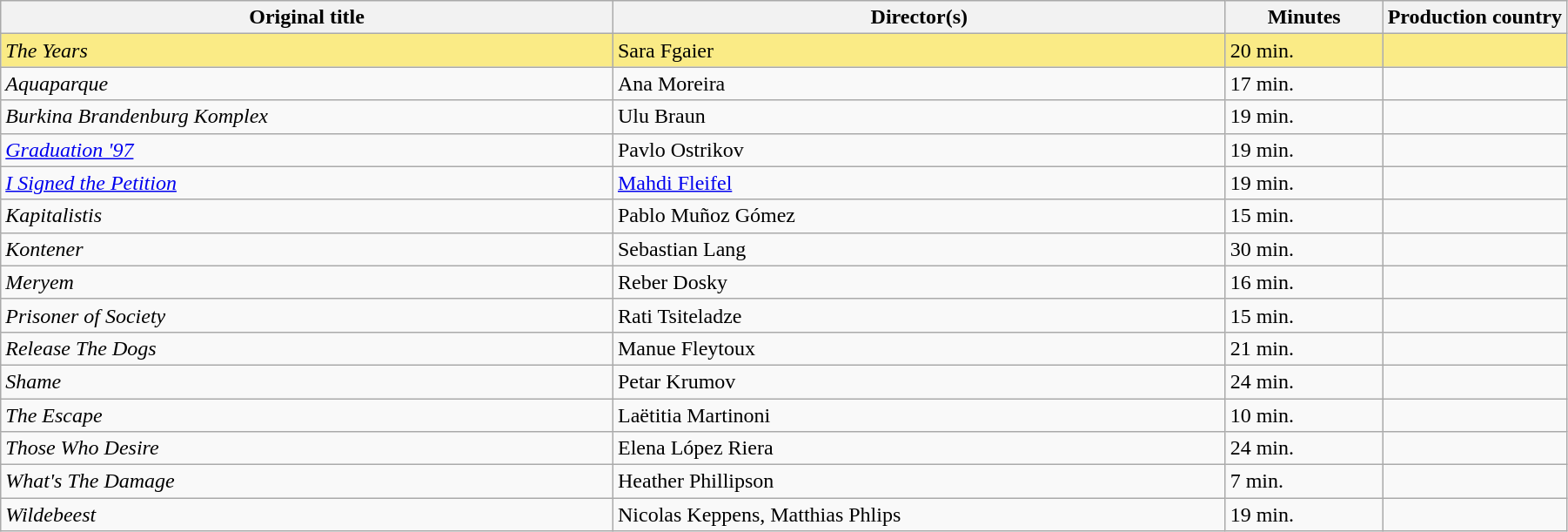<table class="wikitable" width="95%" cellpadding="5">
<tr>
<th width="20%">Original title</th>
<th width="20%">Director(s)</th>
<th width="5%">Minutes</th>
<th width="5%">Production country</th>
</tr>
<tr style="background:#FAEB86">
<td><em>The Years</em></td>
<td>Sara Fgaier</td>
<td>20 min.</td>
<td> </td>
</tr>
<tr>
<td><em>Aquaparque</em></td>
<td>Ana Moreira</td>
<td>17 min.</td>
<td></td>
</tr>
<tr>
<td><em>Burkina Brandenburg Komplex</em></td>
<td>Ulu Braun</td>
<td>19 min.</td>
<td></td>
</tr>
<tr>
<td><em><a href='#'>Graduation '97</a></em></td>
<td>Pavlo Ostrikov</td>
<td>19 min.</td>
<td></td>
</tr>
<tr>
<td><em><a href='#'>I Signed the Petition</a></em></td>
<td><a href='#'>Mahdi Fleifel</a></td>
<td>19 min.</td>
<td>  </td>
</tr>
<tr>
<td><em>Kapitalistis</em></td>
<td>Pablo Muñoz Gómez</td>
<td>15 min.</td>
<td> </td>
</tr>
<tr>
<td><em>Kontener</em></td>
<td>Sebastian Lang</td>
<td>30 min.</td>
<td></td>
</tr>
<tr>
<td><em>Meryem</em></td>
<td>Reber Dosky</td>
<td>16 min.</td>
<td></td>
</tr>
<tr>
<td><em>Prisoner of Society</em></td>
<td>Rati Tsiteladze</td>
<td>15 min.</td>
<td></td>
</tr>
<tr>
<td><em>Release The Dogs</em></td>
<td>Manue Fleytoux</td>
<td>21 min.</td>
<td> </td>
</tr>
<tr>
<td><em>Shame</em></td>
<td>Petar Krumov</td>
<td>24 min.</td>
<td></td>
</tr>
<tr>
<td><em>The Escape</em></td>
<td>Laëtitia Martinoni</td>
<td>10 min.</td>
<td></td>
</tr>
<tr>
<td><em>Those Who Desire</em></td>
<td>Elena López Riera</td>
<td>24 min.</td>
<td> </td>
</tr>
<tr>
<td><em>What's The Damage</em></td>
<td>Heather Phillipson</td>
<td>7 min.</td>
<td></td>
</tr>
<tr>
<td><em>Wildebeest</em></td>
<td>Nicolas Keppens, Matthias Phlips</td>
<td>19 min.</td>
<td></td>
</tr>
</table>
